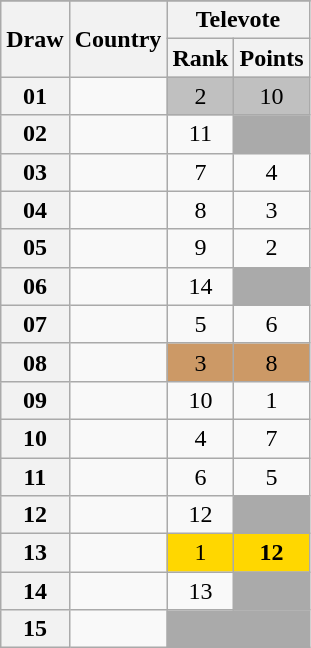<table class="sortable wikitable collapsible plainrowheaders" style="text-align:center;">
<tr>
</tr>
<tr>
<th scope="col" rowspan="2">Draw</th>
<th scope="col" rowspan="2">Country</th>
<th scope="col" colspan="2">Televote</th>
</tr>
<tr>
<th scope="col">Rank</th>
<th scope="col">Points</th>
</tr>
<tr>
<th scope="row" style="text-align:center;">01</th>
<td style="text-align:left;"></td>
<td style="background:silver;">2</td>
<td style="background:silver;">10</td>
</tr>
<tr>
<th scope="row" style="text-align:center;">02</th>
<td style="text-align:left;"></td>
<td>11</td>
<td style="background:#AAAAAA;"></td>
</tr>
<tr>
<th scope="row" style="text-align:center;">03</th>
<td style="text-align:left;"></td>
<td>7</td>
<td>4</td>
</tr>
<tr>
<th scope="row" style="text-align:center;">04</th>
<td style="text-align:left;"></td>
<td>8</td>
<td>3</td>
</tr>
<tr>
<th scope="row" style="text-align:center;">05</th>
<td style="text-align:left;"></td>
<td>9</td>
<td>2</td>
</tr>
<tr>
<th scope="row" style="text-align:center;">06</th>
<td style="text-align:left;"></td>
<td>14</td>
<td style="background:#AAAAAA;"></td>
</tr>
<tr>
<th scope="row" style="text-align:center;">07</th>
<td style="text-align:left;"></td>
<td>5</td>
<td>6</td>
</tr>
<tr>
<th scope="row" style="text-align:center;">08</th>
<td style="text-align:left;"></td>
<td style="background:#CC9966;">3</td>
<td style="background:#CC9966;">8</td>
</tr>
<tr>
<th scope="row" style="text-align:center;">09</th>
<td style="text-align:left;"></td>
<td>10</td>
<td>1</td>
</tr>
<tr>
<th scope="row" style="text-align:center;">10</th>
<td style="text-align:left;"></td>
<td>4</td>
<td>7</td>
</tr>
<tr>
<th scope="row" style="text-align:center;">11</th>
<td style="text-align:left;"></td>
<td>6</td>
<td>5</td>
</tr>
<tr>
<th scope="row" style="text-align:center;">12</th>
<td style="text-align:left;"></td>
<td>12</td>
<td style="background:#AAAAAA;"></td>
</tr>
<tr>
<th scope="row" style="text-align:center;">13</th>
<td style="text-align:left;"></td>
<td style="background:gold;">1</td>
<td style="background:gold;"><strong>12</strong></td>
</tr>
<tr>
<th scope="row" style="text-align:center;">14</th>
<td style="text-align:left;"></td>
<td>13</td>
<td style="background:#AAAAAA;"></td>
</tr>
<tr class=sortbottom>
<th scope="row" style="text-align:center;">15</th>
<td style="text-align:left;"></td>
<td style="background:#AAAAAA;"></td>
<td style="background:#AAAAAA;"></td>
</tr>
</table>
